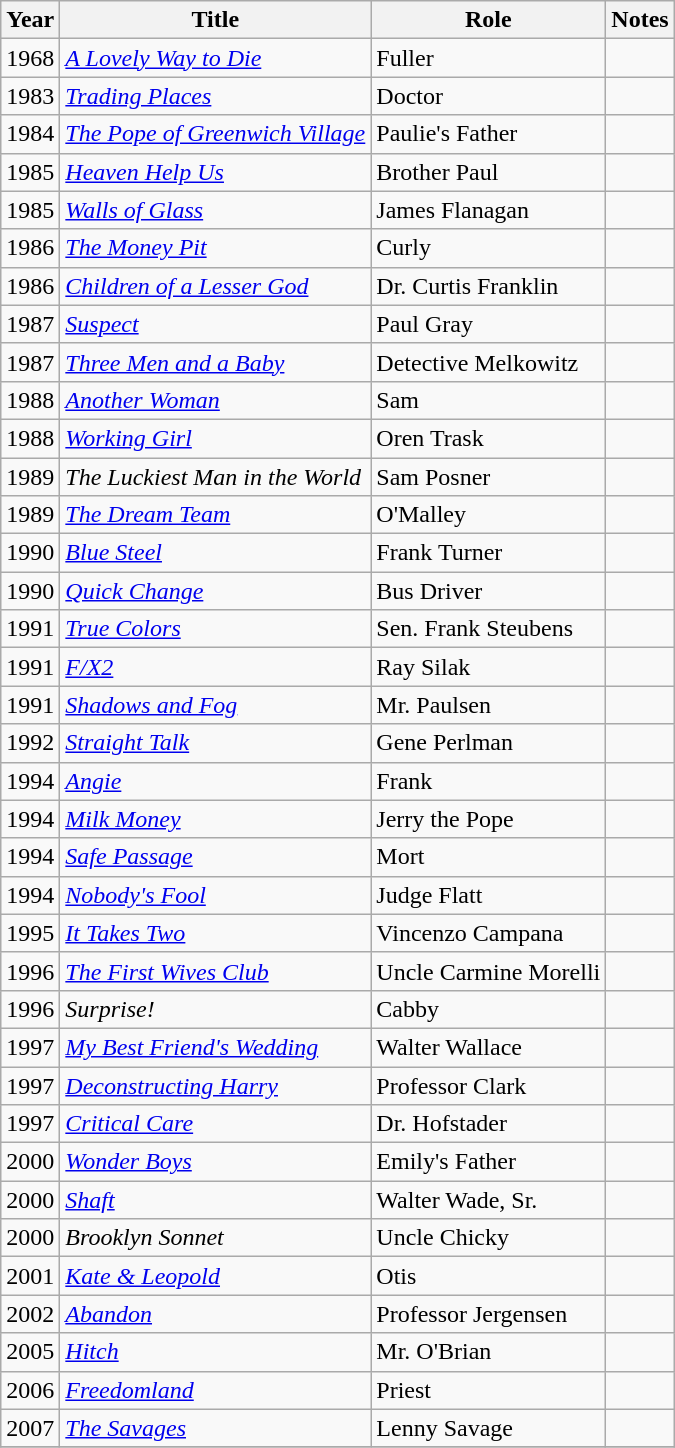<table class="wikitable sortable">
<tr>
<th>Year</th>
<th>Title</th>
<th>Role</th>
<th>Notes</th>
</tr>
<tr>
<td>1968</td>
<td><em><a href='#'>A Lovely Way to Die</a></em></td>
<td>Fuller</td>
<td></td>
</tr>
<tr>
<td>1983</td>
<td><em><a href='#'>Trading Places</a></em></td>
<td>Doctor</td>
<td></td>
</tr>
<tr>
<td>1984</td>
<td><em><a href='#'>The Pope of Greenwich Village</a></em></td>
<td>Paulie's Father</td>
<td></td>
</tr>
<tr>
<td>1985</td>
<td><em><a href='#'>Heaven Help Us</a></em></td>
<td>Brother Paul</td>
<td></td>
</tr>
<tr>
<td>1985</td>
<td><em><a href='#'>Walls of Glass</a></em></td>
<td>James Flanagan</td>
<td></td>
</tr>
<tr>
<td>1986</td>
<td><em><a href='#'>The Money Pit</a></em></td>
<td>Curly</td>
<td></td>
</tr>
<tr>
<td>1986</td>
<td><em><a href='#'>Children of a Lesser God</a></em></td>
<td>Dr. Curtis Franklin</td>
<td></td>
</tr>
<tr>
<td>1987</td>
<td><em><a href='#'>Suspect</a></em></td>
<td>Paul Gray</td>
<td></td>
</tr>
<tr>
<td>1987</td>
<td><em><a href='#'>Three Men and a Baby</a></em></td>
<td>Detective Melkowitz</td>
<td></td>
</tr>
<tr>
<td>1988</td>
<td><em><a href='#'>Another Woman</a></em></td>
<td>Sam</td>
<td></td>
</tr>
<tr>
<td>1988</td>
<td><em><a href='#'>Working Girl</a></em></td>
<td>Oren Trask</td>
<td></td>
</tr>
<tr>
<td>1989</td>
<td><em>The Luckiest Man in the World</em></td>
<td>Sam Posner</td>
<td></td>
</tr>
<tr>
<td>1989</td>
<td><em><a href='#'>The Dream Team</a></em></td>
<td>O'Malley</td>
<td></td>
</tr>
<tr>
<td>1990</td>
<td><em><a href='#'>Blue Steel</a></em></td>
<td>Frank Turner</td>
<td></td>
</tr>
<tr>
<td>1990</td>
<td><em><a href='#'>Quick Change</a></em></td>
<td>Bus Driver</td>
<td></td>
</tr>
<tr>
<td>1991</td>
<td><em><a href='#'>True Colors</a></em></td>
<td>Sen. Frank Steubens</td>
<td></td>
</tr>
<tr>
<td>1991</td>
<td><em><a href='#'>F/X2</a></em></td>
<td>Ray Silak</td>
<td></td>
</tr>
<tr>
<td>1991</td>
<td><em><a href='#'>Shadows and Fog</a></em></td>
<td>Mr. Paulsen</td>
<td></td>
</tr>
<tr>
<td>1992</td>
<td><em><a href='#'>Straight Talk</a></em></td>
<td>Gene Perlman</td>
<td></td>
</tr>
<tr>
<td>1994</td>
<td><em><a href='#'>Angie</a></em></td>
<td>Frank</td>
<td></td>
</tr>
<tr>
<td>1994</td>
<td><em><a href='#'>Milk Money</a></em></td>
<td>Jerry the Pope</td>
<td></td>
</tr>
<tr>
<td>1994</td>
<td><em><a href='#'>Safe Passage</a></em></td>
<td>Mort</td>
<td></td>
</tr>
<tr>
<td>1994</td>
<td><em><a href='#'>Nobody's Fool</a></em></td>
<td>Judge Flatt</td>
<td></td>
</tr>
<tr>
<td>1995</td>
<td><em><a href='#'>It Takes Two</a></em></td>
<td>Vincenzo Campana</td>
<td></td>
</tr>
<tr>
<td>1996</td>
<td><em><a href='#'>The First Wives Club</a></em></td>
<td>Uncle Carmine Morelli</td>
<td></td>
</tr>
<tr>
<td>1996</td>
<td><em>Surprise!</em></td>
<td>Cabby</td>
<td></td>
</tr>
<tr>
<td>1997</td>
<td><em><a href='#'>My Best Friend's Wedding</a></em></td>
<td>Walter Wallace</td>
<td></td>
</tr>
<tr>
<td>1997</td>
<td><em><a href='#'>Deconstructing Harry</a></em></td>
<td>Professor Clark</td>
<td></td>
</tr>
<tr>
<td>1997</td>
<td><em><a href='#'>Critical Care</a></em></td>
<td>Dr. Hofstader</td>
<td></td>
</tr>
<tr>
<td>2000</td>
<td><em><a href='#'>Wonder Boys</a></em></td>
<td>Emily's Father</td>
<td></td>
</tr>
<tr>
<td>2000</td>
<td><em><a href='#'>Shaft</a></em></td>
<td>Walter Wade, Sr.</td>
<td></td>
</tr>
<tr>
<td>2000</td>
<td><em>Brooklyn Sonnet</em></td>
<td>Uncle Chicky</td>
<td></td>
</tr>
<tr>
<td>2001</td>
<td><em><a href='#'>Kate & Leopold</a></em></td>
<td>Otis</td>
<td></td>
</tr>
<tr>
<td>2002</td>
<td><em><a href='#'>Abandon</a></em></td>
<td>Professor Jergensen</td>
<td></td>
</tr>
<tr>
<td>2005</td>
<td><em><a href='#'>Hitch</a></em></td>
<td>Mr. O'Brian</td>
<td></td>
</tr>
<tr>
<td>2006</td>
<td><em><a href='#'>Freedomland</a></em></td>
<td>Priest</td>
<td></td>
</tr>
<tr>
<td>2007</td>
<td><em><a href='#'>The Savages</a></em></td>
<td>Lenny Savage</td>
<td></td>
</tr>
<tr>
</tr>
</table>
